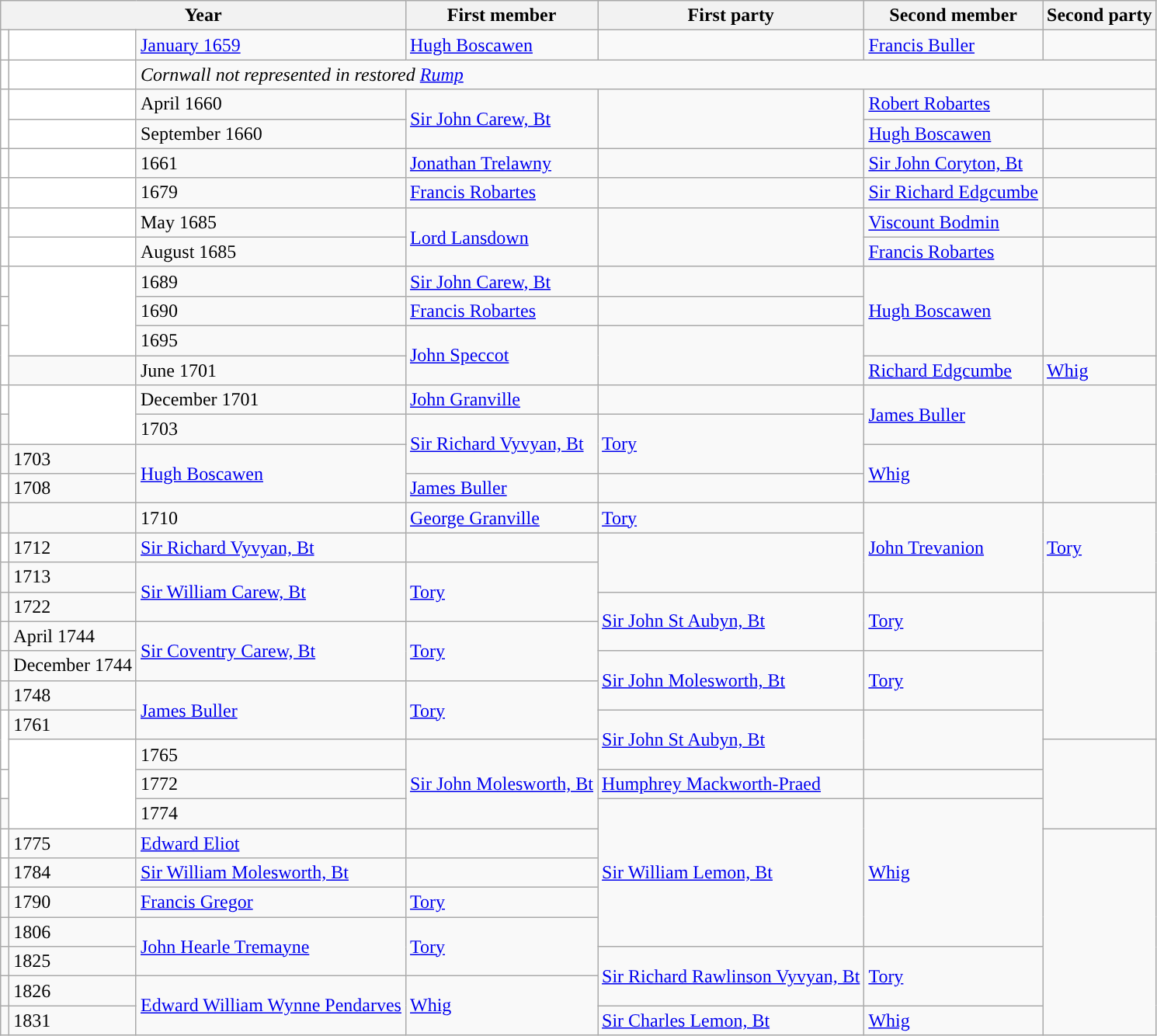<table class="wikitable">
<tr>
<th colspan="3">Year</th>
<th>First member</th>
<th>First party</th>
<th>Second member</th>
<th>Second party</th>
</tr>
<tr>
<td style="color:inherit;background-color: white"></td>
<td style="color:inherit;background-color: white"></td>
<td><a href='#'>January 1659</a></td>
<td><a href='#'>Hugh Boscawen</a></td>
<td></td>
<td><a href='#'>Francis Buller</a></td>
<td></td>
</tr>
<tr>
<td style="color:inherit;background-color: white"></td>
<td style="color:inherit;background-color: white"></td>
<td colspan="5" justify="centre"><em>Cornwall not represented in restored <a href='#'>Rump</a></em></td>
</tr>
<tr>
<td style="color:inherit;background-color: white" rowspan="2"></td>
<td style="color:inherit;background-color: white"></td>
<td>April 1660</td>
<td rowspan="2"><a href='#'>Sir John Carew, Bt</a></td>
<td rowspan="2"></td>
<td><a href='#'>Robert Robartes</a></td>
<td></td>
</tr>
<tr>
<td style="color:inherit;background-color: white"></td>
<td>September 1660</td>
<td><a href='#'>Hugh Boscawen</a></td>
<td></td>
</tr>
<tr>
<td style="color:inherit;background-color: white"></td>
<td style="color:inherit;background-color: white"></td>
<td>1661</td>
<td><a href='#'>Jonathan Trelawny</a></td>
<td></td>
<td><a href='#'>Sir John Coryton, Bt</a></td>
<td></td>
</tr>
<tr>
<td style="color:inherit;background-color: white"></td>
<td style="color:inherit;background-color: white"></td>
<td>1679</td>
<td><a href='#'>Francis Robartes</a></td>
<td></td>
<td><a href='#'>Sir Richard Edgcumbe</a></td>
<td></td>
</tr>
<tr>
<td style="color:inherit;background-color: white" rowspan="2"></td>
<td style="color:inherit;background-color: white"></td>
<td>May 1685</td>
<td rowspan="2"><a href='#'>Lord Lansdown</a></td>
<td rowspan="2"></td>
<td><a href='#'>Viscount Bodmin</a></td>
<td></td>
</tr>
<tr>
<td style="color:inherit;background-color: white"></td>
<td>August 1685</td>
<td><a href='#'>Francis Robartes</a></td>
<td></td>
</tr>
<tr>
<td style="color:inherit;background-color: white"></td>
<td style="color:inherit;background-color: white"  rowspan="3"></td>
<td>1689</td>
<td><a href='#'>Sir John Carew, Bt</a></td>
<td></td>
<td rowspan="3"><a href='#'>Hugh Boscawen</a></td>
<td rowspan="3"></td>
</tr>
<tr>
<td style="color:inherit;background-color: white"></td>
<td>1690</td>
<td><a href='#'>Francis Robartes</a></td>
<td></td>
</tr>
<tr>
<td style="color:inherit;background-color: white" rowspan="2"></td>
<td>1695</td>
<td rowspan="2"><a href='#'>John Speccot</a></td>
<td rowspan="2"></td>
</tr>
<tr>
<td style="color:inherit;background-color: "></td>
<td>June 1701</td>
<td><a href='#'>Richard Edgcumbe</a></td>
<td><a href='#'>Whig</a></td>
</tr>
<tr>
<td style="color:inherit;background-color: white"></td>
<td style="color:inherit;background-color: white"  rowspan="2"></td>
<td>December 1701</td>
<td><a href='#'>John Granville</a></td>
<td></td>
<td rowspan="2"><a href='#'>James Buller</a></td>
<td rowspan="2"></td>
</tr>
<tr>
<td style="color:inherit;background-color: "></td>
<td>1703</td>
<td rowspan="2"><a href='#'>Sir Richard Vyvyan, Bt</a></td>
<td rowspan="2"><a href='#'>Tory</a></td>
</tr>
<tr>
<td style="color:inherit;background-color: "></td>
<td>1703</td>
<td rowspan="2"><a href='#'>Hugh Boscawen</a></td>
<td rowspan="2"><a href='#'>Whig</a></td>
</tr>
<tr>
<td style="color:inherit;background-color: white"></td>
<td>1708</td>
<td><a href='#'>James Buller</a></td>
<td></td>
</tr>
<tr>
<td style="color:inherit;background-color: "></td>
<td style="color:inherit;background-color: "></td>
<td>1710</td>
<td><a href='#'>George Granville</a></td>
<td><a href='#'>Tory</a></td>
<td rowspan="3"><a href='#'>John Trevanion</a></td>
<td rowspan="3"><a href='#'>Tory</a></td>
</tr>
<tr>
<td style="color:inherit;background-color: white"></td>
<td>1712</td>
<td><a href='#'>Sir Richard Vyvyan, Bt</a></td>
<td></td>
</tr>
<tr>
<td style="color:inherit;background-color: "></td>
<td>1713</td>
<td rowspan="2"><a href='#'>Sir William Carew, Bt</a></td>
<td rowspan="2"><a href='#'>Tory</a></td>
</tr>
<tr>
<td style="color:inherit;background-color: "></td>
<td>1722</td>
<td rowspan="2"><a href='#'>Sir John St Aubyn, Bt</a></td>
<td rowspan="2"><a href='#'>Tory</a></td>
</tr>
<tr>
<td style="color:inherit;background-color: "></td>
<td>April 1744</td>
<td rowspan="2"><a href='#'>Sir Coventry Carew, Bt</a></td>
<td rowspan="2"><a href='#'>Tory</a></td>
</tr>
<tr>
<td style="color:inherit;background-color: "></td>
<td>December 1744</td>
<td rowspan="2"><a href='#'>Sir John Molesworth, Bt</a></td>
<td rowspan="2"><a href='#'>Tory</a></td>
</tr>
<tr>
<td style="color:inherit;background-color: "></td>
<td>1748</td>
<td rowspan="2"><a href='#'>James Buller</a></td>
<td rowspan="2"><a href='#'>Tory</a></td>
</tr>
<tr>
<td style="color:inherit;background-color: white" rowspan="2"></td>
<td>1761</td>
<td rowspan="2"><a href='#'>Sir John St Aubyn, Bt</a></td>
<td rowspan="2"></td>
</tr>
<tr>
<td style="color:inherit;background-color: white" rowspan="3"></td>
<td>1765</td>
<td rowspan="3"><a href='#'>Sir John Molesworth, Bt</a></td>
<td rowspan="3"></td>
</tr>
<tr>
<td style="color:inherit;background-color: white"></td>
<td>1772</td>
<td><a href='#'>Humphrey Mackworth-Praed</a></td>
<td></td>
</tr>
<tr>
<td style="color:inherit;background-color: "></td>
<td>1774</td>
<td rowspan="5"><a href='#'>Sir William Lemon, Bt</a></td>
<td rowspan="5"><a href='#'>Whig</a></td>
</tr>
<tr>
<td style="color:inherit;background-color: white"></td>
<td>1775</td>
<td><a href='#'>Edward Eliot</a></td>
<td></td>
</tr>
<tr>
<td style="color:inherit;background-color: white"></td>
<td>1784</td>
<td><a href='#'>Sir William Molesworth, Bt</a></td>
<td></td>
</tr>
<tr>
<td style="color:inherit;background-color: "></td>
<td>1790</td>
<td><a href='#'>Francis Gregor</a></td>
<td><a href='#'>Tory</a></td>
</tr>
<tr>
<td style="color:inherit;background-color: "></td>
<td>1806</td>
<td rowspan="2"><a href='#'>John Hearle Tremayne</a></td>
<td rowspan="2"><a href='#'>Tory</a></td>
</tr>
<tr>
<td style="color:inherit;background-color: "></td>
<td>1825</td>
<td rowspan="2"><a href='#'>Sir Richard Rawlinson Vyvyan, Bt</a></td>
<td rowspan="2"><a href='#'>Tory</a></td>
</tr>
<tr>
<td style="color:inherit;background-color: "></td>
<td>1826</td>
<td rowspan="2"><a href='#'>Edward William Wynne Pendarves</a></td>
<td rowspan="2"><a href='#'>Whig</a></td>
</tr>
<tr>
<td style="color:inherit;background-color: "></td>
<td>1831</td>
<td><a href='#'>Sir Charles Lemon, Bt</a></td>
<td><a href='#'>Whig</a></td>
</tr>
</table>
